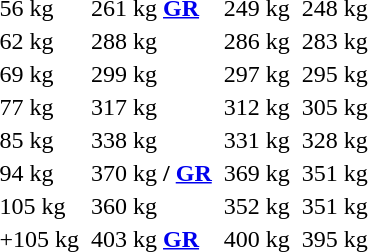<table>
<tr>
<td>56 kg<br></td>
<td></td>
<td>261 kg <strong><a href='#'>GR</a></strong></td>
<td></td>
<td>249 kg</td>
<td></td>
<td>248 kg</td>
</tr>
<tr>
<td>62 kg<br></td>
<td></td>
<td>288 kg</td>
<td></td>
<td>286 kg</td>
<td></td>
<td>283 kg</td>
</tr>
<tr>
<td>69 kg<br></td>
<td></td>
<td>299 kg</td>
<td></td>
<td>297 kg</td>
<td></td>
<td>295 kg</td>
</tr>
<tr>
<td>77 kg<br></td>
<td></td>
<td>317 kg</td>
<td></td>
<td>312 kg</td>
<td></td>
<td>305 kg</td>
</tr>
<tr>
<td>85 kg<br></td>
<td></td>
<td>338 kg</td>
<td></td>
<td>331 kg</td>
<td></td>
<td>328 kg</td>
</tr>
<tr>
<td>94 kg<br></td>
<td></td>
<td>370 kg <strong> / <a href='#'>GR</a></strong></td>
<td></td>
<td>369 kg</td>
<td></td>
<td>351 kg</td>
</tr>
<tr>
<td>105 kg<br></td>
<td></td>
<td>360 kg</td>
<td></td>
<td>352 kg</td>
<td></td>
<td>351 kg</td>
</tr>
<tr>
<td>+105 kg<br></td>
<td></td>
<td>403 kg <strong><a href='#'>GR</a></strong></td>
<td></td>
<td>400 kg</td>
<td></td>
<td>395 kg</td>
</tr>
</table>
